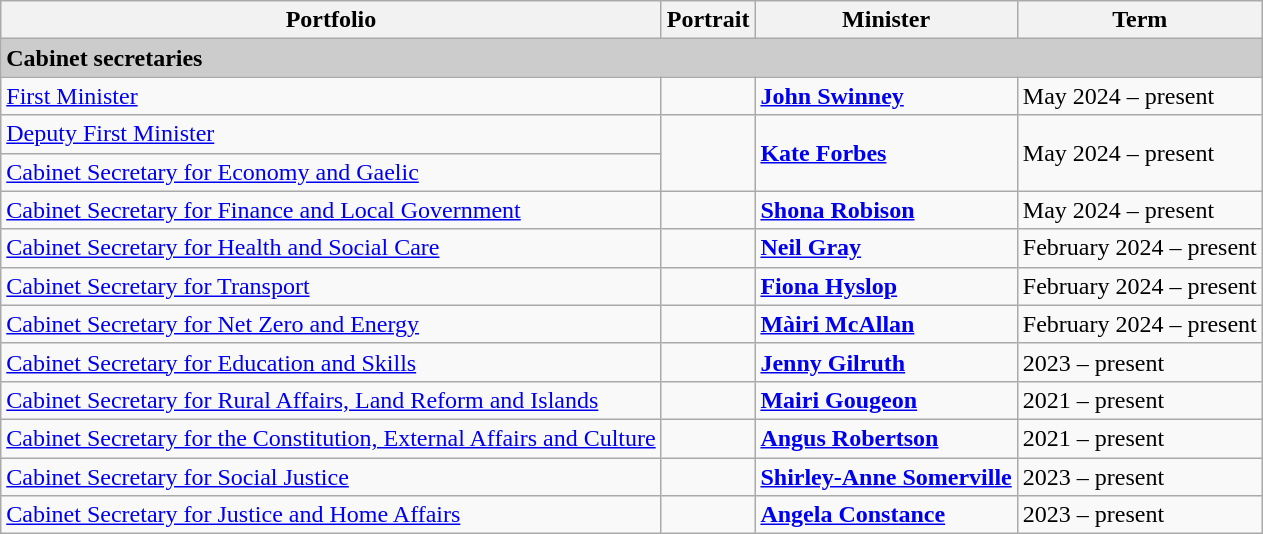<table class="wikitable">
<tr>
<th>Portfolio</th>
<th>Portrait</th>
<th>Minister</th>
<th>Term</th>
</tr>
<tr>
<td colspan="4" style="background:#ccc;"><strong>Cabinet secretaries</strong></td>
</tr>
<tr>
<td><a href='#'>First Minister</a></td>
<td></td>
<td><strong><a href='#'>John Swinney</a></strong> </td>
<td>May 2024 – present</td>
</tr>
<tr>
<td><a href='#'>Deputy First Minister</a></td>
<td rowspan="2"></td>
<td rowspan="2"><strong><a href='#'>Kate Forbes</a></strong> </td>
<td rowspan="2">May 2024 – present</td>
</tr>
<tr>
<td><a href='#'>Cabinet Secretary for Economy and Gaelic</a></td>
</tr>
<tr>
<td><a href='#'>Cabinet Secretary for Finance and Local Government</a></td>
<td></td>
<td><strong><a href='#'>Shona Robison</a></strong> </td>
<td>May 2024 – present</td>
</tr>
<tr>
<td><a href='#'>Cabinet Secretary for Health and Social Care</a></td>
<td></td>
<td><strong><a href='#'>Neil Gray</a></strong> </td>
<td>February 2024 – present</td>
</tr>
<tr>
<td><a href='#'>Cabinet Secretary for Transport</a></td>
<td></td>
<td><strong><a href='#'>Fiona Hyslop</a></strong> </td>
<td>February 2024 – present</td>
</tr>
<tr>
<td><a href='#'>Cabinet Secretary for Net Zero and Energy</a></td>
<td></td>
<td><strong><a href='#'>Màiri McAllan</a></strong> </td>
<td>February 2024 – present</td>
</tr>
<tr>
<td><a href='#'>Cabinet Secretary for Education and Skills</a></td>
<td></td>
<td><strong><a href='#'>Jenny Gilruth</a></strong> </td>
<td>2023 – present</td>
</tr>
<tr>
<td><a href='#'>Cabinet Secretary for Rural Affairs, Land Reform and Islands</a></td>
<td></td>
<td><strong><a href='#'>Mairi Gougeon</a></strong> </td>
<td>2021 – present</td>
</tr>
<tr>
<td><a href='#'>Cabinet Secretary for the Constitution, External Affairs and Culture</a></td>
<td></td>
<td> <strong><a href='#'>Angus Robertson</a></strong> </td>
<td>2021 – present</td>
</tr>
<tr>
<td><a href='#'>Cabinet Secretary for Social Justice</a></td>
<td></td>
<td><strong><a href='#'>Shirley-Anne Somerville</a></strong> </td>
<td>2023 – present</td>
</tr>
<tr>
<td><a href='#'>Cabinet Secretary for Justice and Home Affairs</a></td>
<td></td>
<td><strong><a href='#'>Angela Constance</a></strong> </td>
<td>2023 – present</td>
</tr>
</table>
